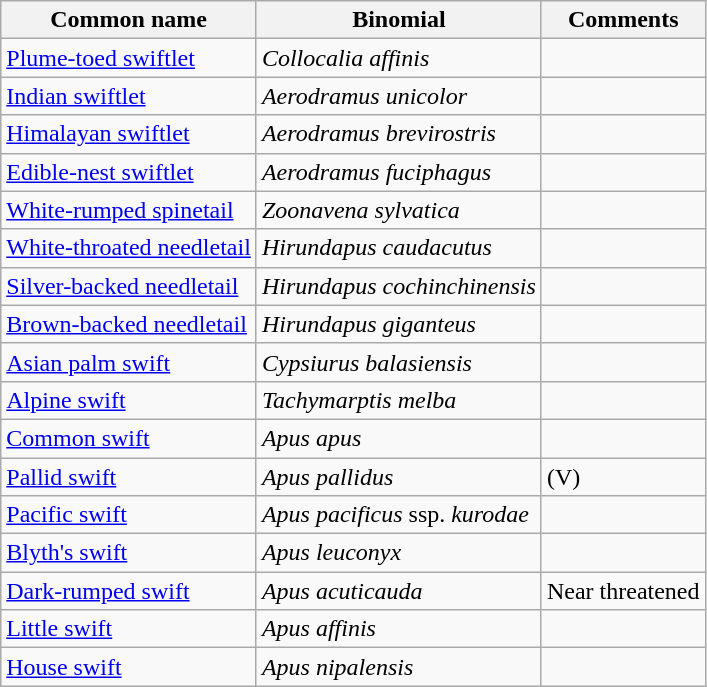<table class="wikitable">
<tr>
<th>Common name</th>
<th>Binomial</th>
<th>Comments</th>
</tr>
<tr>
<td><a href='#'>Plume-toed swiftlet</a></td>
<td><em>Collocalia affinis</em></td>
<td></td>
</tr>
<tr>
<td><a href='#'>Indian swiftlet</a></td>
<td><em>Aerodramus unicolor</em></td>
<td></td>
</tr>
<tr>
<td><a href='#'>Himalayan swiftlet</a></td>
<td><em>Aerodramus brevirostris</em></td>
<td></td>
</tr>
<tr>
<td><a href='#'>Edible-nest swiftlet</a></td>
<td><em>Aerodramus fuciphagus</em></td>
<td></td>
</tr>
<tr>
<td><a href='#'>White-rumped spinetail</a></td>
<td><em>Zoonavena sylvatica</em></td>
<td></td>
</tr>
<tr>
<td><a href='#'>White-throated needletail</a></td>
<td><em>Hirundapus caudacutus</em></td>
<td></td>
</tr>
<tr>
<td><a href='#'>Silver-backed needletail</a></td>
<td><em>Hirundapus cochinchinensis</em></td>
<td></td>
</tr>
<tr>
<td><a href='#'>Brown-backed needletail</a></td>
<td><em>Hirundapus giganteus</em></td>
<td></td>
</tr>
<tr>
<td><a href='#'>Asian palm swift</a></td>
<td><em>Cypsiurus balasiensis</em></td>
<td></td>
</tr>
<tr>
<td><a href='#'>Alpine swift</a></td>
<td><em>Tachymarptis melba</em></td>
<td></td>
</tr>
<tr>
<td><a href='#'>Common swift</a></td>
<td><em>Apus apus</em></td>
<td></td>
</tr>
<tr>
<td><a href='#'>Pallid swift</a></td>
<td><em>Apus pallidus</em></td>
<td>(V)</td>
</tr>
<tr>
<td><a href='#'>Pacific swift</a></td>
<td><em>Apus pacificus</em> ssp. <em>kurodae</em></td>
<td></td>
</tr>
<tr>
<td><a href='#'>Blyth's swift</a></td>
<td><em>Apus leuconyx</em></td>
<td></td>
</tr>
<tr>
<td><a href='#'>Dark-rumped swift</a></td>
<td><em>Apus acuticauda</em></td>
<td>Near threatened</td>
</tr>
<tr>
<td><a href='#'>Little swift</a></td>
<td><em>Apus affinis</em></td>
<td></td>
</tr>
<tr>
<td><a href='#'>House swift</a></td>
<td><em>Apus nipalensis</em></td>
<td></td>
</tr>
</table>
